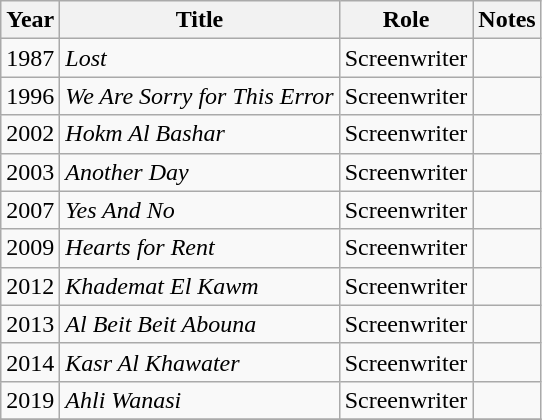<table class="wikitable">
<tr>
<th>Year</th>
<th>Title</th>
<th>Role</th>
<th>Notes</th>
</tr>
<tr>
<td>1987</td>
<td><em>Lost</em></td>
<td>Screenwriter</td>
<td></td>
</tr>
<tr>
<td>1996</td>
<td><em>We Are Sorry for This Error</em></td>
<td>Screenwriter</td>
<td></td>
</tr>
<tr>
<td>2002</td>
<td><em>Hokm Al Bashar</em></td>
<td>Screenwriter</td>
<td></td>
</tr>
<tr>
<td>2003</td>
<td><em>Another Day</em></td>
<td>Screenwriter</td>
<td></td>
</tr>
<tr>
<td>2007</td>
<td><em>Yes And No</em></td>
<td>Screenwriter</td>
<td></td>
</tr>
<tr>
<td>2009</td>
<td><em>Hearts for Rent</em></td>
<td>Screenwriter</td>
<td></td>
</tr>
<tr>
<td>2012</td>
<td><em>Khademat El Kawm</em></td>
<td>Screenwriter</td>
<td></td>
</tr>
<tr>
<td>2013</td>
<td><em>Al Beit Beit Abouna</em></td>
<td>Screenwriter</td>
<td></td>
</tr>
<tr>
<td>2014</td>
<td><em>Kasr Al Khawater</em></td>
<td>Screenwriter</td>
<td></td>
</tr>
<tr>
<td>2019</td>
<td><em>Ahli Wanasi</em></td>
<td>Screenwriter</td>
<td></td>
</tr>
<tr>
</tr>
</table>
